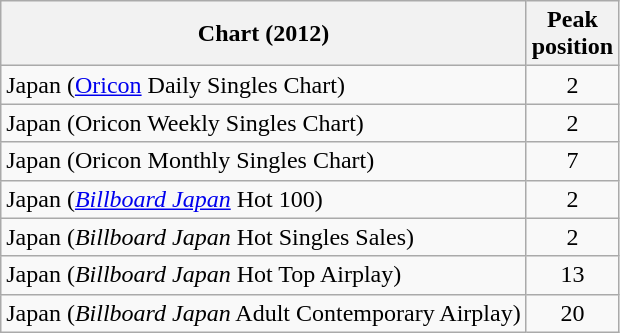<table class="wikitable sortable" border="1">
<tr>
<th>Chart (2012)</th>
<th>Peak<br>position</th>
</tr>
<tr>
<td>Japan (<a href='#'>Oricon</a> Daily Singles Chart)</td>
<td style="text-align:center;">2</td>
</tr>
<tr>
<td>Japan (Oricon Weekly Singles Chart)</td>
<td style="text-align:center;">2</td>
</tr>
<tr>
<td>Japan (Oricon Monthly Singles Chart)</td>
<td style="text-align:center;">7</td>
</tr>
<tr>
<td>Japan (<em><a href='#'>Billboard Japan</a></em> Hot 100)</td>
<td style="text-align:center;">2</td>
</tr>
<tr>
<td>Japan (<em>Billboard Japan</em> Hot Singles Sales)</td>
<td style="text-align:center;">2</td>
</tr>
<tr>
<td>Japan (<em>Billboard Japan</em> Hot Top Airplay)</td>
<td style="text-align:center;">13</td>
</tr>
<tr>
<td>Japan (<em>Billboard Japan</em> Adult Contemporary Airplay)</td>
<td style="text-align:center;">20</td>
</tr>
</table>
